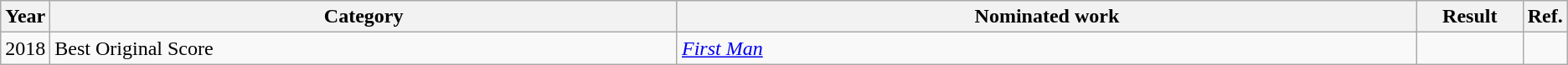<table class=wikitable>
<tr>
<th scope="col" style="width:1em;">Year</th>
<th scope="col" style="width:33em;">Category</th>
<th scope="col" style="width:39em;">Nominated work</th>
<th scope="col" style="width:5em;">Result</th>
<th scope="col" style="width:1em;">Ref.</th>
</tr>
<tr>
<td>2018</td>
<td Georgia Film Critics Association>Best Original Score</td>
<td><em><a href='#'>First Man</a></em></td>
<td></td>
<td style="text-align:center;"></td>
</tr>
</table>
